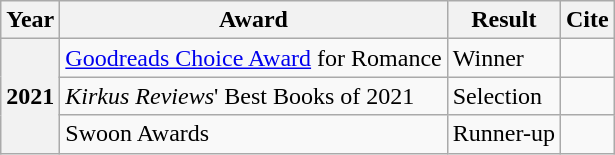<table class="wikitable">
<tr>
<th>Year</th>
<th>Award</th>
<th>Result</th>
<th>Cite</th>
</tr>
<tr>
<th rowspan="3">2021</th>
<td><a href='#'>Goodreads Choice Award</a> for Romance</td>
<td>Winner</td>
<td></td>
</tr>
<tr>
<td><em>Kirkus Reviews</em>' Best Books of 2021</td>
<td>Selection</td>
<td></td>
</tr>
<tr>
<td>Swoon Awards</td>
<td>Runner-up</td>
<td></td>
</tr>
</table>
